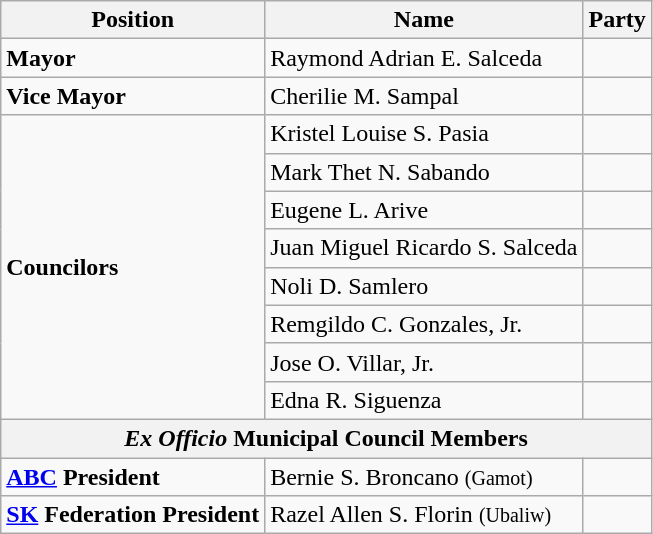<table class=wikitable>
<tr>
<th>Position</th>
<th>Name</th>
<th colspan=2>Party</th>
</tr>
<tr>
<td><strong>Mayor</strong></td>
<td>Raymond Adrian E. Salceda </td>
<td></td>
</tr>
<tr>
<td><strong>Vice Mayor</strong></td>
<td>Cherilie M. Sampal </td>
<td></td>
</tr>
<tr>
<td rowspan=8><strong>Councilors</strong></td>
<td>Kristel Louise S. Pasia </td>
<td></td>
</tr>
<tr>
<td>Mark Thet N. Sabando </td>
<td></td>
</tr>
<tr>
<td>Eugene L. Arive </td>
<td></td>
</tr>
<tr>
<td>Juan Miguel Ricardo S. Salceda </td>
<td></td>
</tr>
<tr>
<td>Noli D. Samlero </td>
<td></td>
</tr>
<tr>
<td>Remgildo C. Gonzales, Jr. </td>
<td></td>
</tr>
<tr>
<td>Jose O. Villar, Jr. </td>
<td></td>
</tr>
<tr>
<td>Edna R. Siguenza </td>
<td></td>
</tr>
<tr>
<th colspan=4><em>Ex Officio</em> Municipal Council Members</th>
</tr>
<tr>
<td><strong><a href='#'>ABC</a> President</strong></td>
<td>Bernie S. Broncano <small>(Gamot)</small></td>
<td></td>
</tr>
<tr>
<td><strong><a href='#'>SK</a> Federation President</strong></td>
<td>Razel Allen S. Florin <small>(Ubaliw)</small></td>
<td></td>
</tr>
</table>
